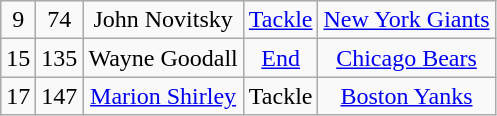<table class="wikitable" style="text-align:center">
<tr>
<td>9</td>
<td>74</td>
<td>John Novitsky</td>
<td><a href='#'>Tackle</a></td>
<td><a href='#'>New York Giants</a></td>
</tr>
<tr>
<td>15</td>
<td>135</td>
<td>Wayne Goodall</td>
<td><a href='#'>End</a></td>
<td><a href='#'>Chicago Bears</a></td>
</tr>
<tr>
<td>17</td>
<td>147</td>
<td><a href='#'>Marion Shirley</a></td>
<td>Tackle</td>
<td><a href='#'>Boston Yanks</a></td>
</tr>
</table>
